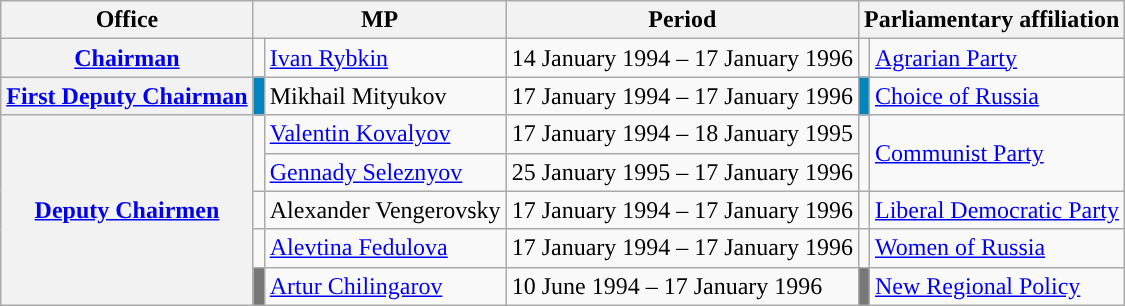<table class=wikitable>
<tr>
<th>Office</th>
<th colspan=2>MP</th>
<th>Period</th>
<th colspan=2>Parliamentary affiliation</th>
</tr>
<tr>
<th><a href='#'>Chairman</a></th>
<td style="background-color:"></td>
<td><a href='#'>Ivan Rybkin</a></td>
<td>14 January 1994 – 17 January 1996</td>
<td style="background-color:"></td>
<td><a href='#'>Agrarian Party</a></td>
</tr>
<tr>
<th><a href='#'>First Deputy Chairman</a></th>
<td style="background-color:#0085BE"></td>
<td>Mikhail Mityukov</td>
<td>17 January 1994 – 17 January 1996</td>
<td style="background-color:#0085BE"></td>
<td><a href='#'>Choice of Russia</a></td>
</tr>
<tr>
<th rowspan=5><a href='#'>Deputy Chairmen</a></th>
<td rowspan=2; style="background-color:"></td>
<td><a href='#'>Valentin Kovalyov</a></td>
<td>17 January 1994 – 18 January 1995</td>
<td rowspan=2; style="background-color:"></td>
<td rowspan=2><a href='#'>Communist Party</a></td>
</tr>
<tr>
<td><a href='#'>Gennady Seleznyov</a></td>
<td>25 January 1995 – 17 January 1996</td>
</tr>
<tr>
<td style="background-color:"></td>
<td>Alexander Vengerovsky</td>
<td>17 January 1994 – 17 January 1996</td>
<td style="background-color:"></td>
<td><a href='#'>Liberal Democratic Party</a></td>
</tr>
<tr>
<td style="background-color:"></td>
<td><a href='#'>Alevtina Fedulova</a></td>
<td>17 January 1994 – 17 January 1996</td>
<td style="background-color:"></td>
<td><a href='#'>Women of Russia</a></td>
</tr>
<tr>
<td style="background-color:#777777"></td>
<td><a href='#'>Artur Chilingarov</a></td>
<td>10 June 1994 – 17 January 1996</td>
<td style="background-color:#777777"></td>
<td><a href='#'>New Regional Policy</a></td>
</tr>
</table>
